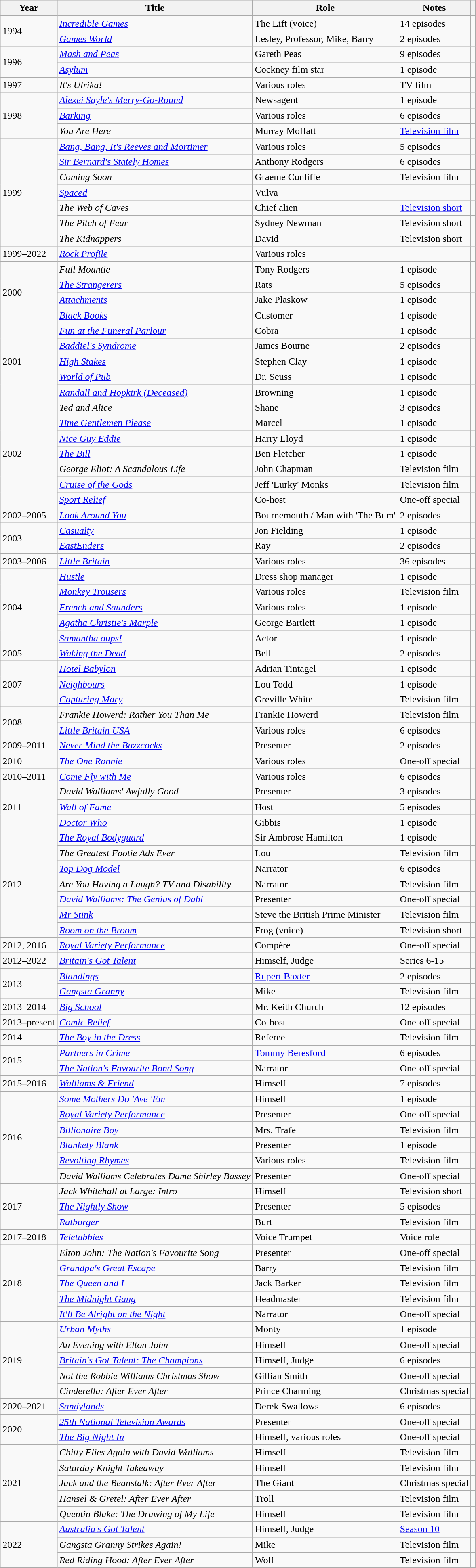<table class="wikitable">
<tr>
<th>Year</th>
<th>Title</th>
<th>Role</th>
<th>Notes</th>
<th></th>
</tr>
<tr>
<td rowspan="2">1994</td>
<td><em><a href='#'>Incredible Games</a></em></td>
<td>The Lift (voice)</td>
<td>14 episodes</td>
</tr>
<tr>
<td><em><a href='#'>Games World</a></em></td>
<td>Lesley, Professor, Mike, Barry</td>
<td>2 episodes</td>
<td></td>
</tr>
<tr>
<td rowspan="2">1996</td>
<td><em><a href='#'>Mash and Peas</a></em></td>
<td>Gareth Peas</td>
<td>9 episodes</td>
<td></td>
</tr>
<tr>
<td><em><a href='#'>Asylum</a></em></td>
<td>Cockney film star</td>
<td>1 episode</td>
<td></td>
</tr>
<tr>
<td>1997</td>
<td><em>It's Ulrika!</em></td>
<td>Various roles</td>
<td>TV film</td>
<td></td>
</tr>
<tr>
<td rowspan="3">1998</td>
<td><em><a href='#'>Alexei Sayle's Merry-Go-Round</a></em></td>
<td>Newsagent</td>
<td>1 episode</td>
<td></td>
</tr>
<tr>
<td><em><a href='#'>Barking</a></em></td>
<td>Various roles</td>
<td>6 episodes</td>
<td></td>
</tr>
<tr>
<td><em>You Are Here</em></td>
<td>Murray Moffatt</td>
<td><a href='#'>Television film</a></td>
<td></td>
</tr>
<tr>
<td rowspan="7">1999</td>
<td><em><a href='#'>Bang, Bang, It's Reeves and Mortimer</a></em></td>
<td>Various roles</td>
<td>5 episodes</td>
<td></td>
</tr>
<tr>
<td><em><a href='#'>Sir Bernard's Stately Homes</a></em></td>
<td>Anthony Rodgers</td>
<td>6 episodes</td>
</tr>
<tr>
<td><em>Coming Soon</em></td>
<td>Graeme Cunliffe</td>
<td>Television film</td>
<td></td>
</tr>
<tr>
<td><em><a href='#'>Spaced</a></em></td>
<td>Vulva</td>
<td></td>
<td></td>
</tr>
<tr>
<td><em>The Web of Caves</em></td>
<td>Chief alien</td>
<td><a href='#'>Television short</a></td>
<td></td>
</tr>
<tr>
<td><em>The Pitch of Fear</em></td>
<td>Sydney Newman</td>
<td>Television short</td>
<td></td>
</tr>
<tr>
<td><em>The Kidnappers</em></td>
<td>David</td>
<td>Television short</td>
<td></td>
</tr>
<tr>
<td>1999–2022</td>
<td><em><a href='#'>Rock Profile</a></em></td>
<td>Various roles</td>
<td></td>
<td></td>
</tr>
<tr>
<td rowspan="4">2000</td>
<td><em>Full Mountie</em></td>
<td>Tony Rodgers</td>
<td>1 episode</td>
<td></td>
</tr>
<tr>
<td><em><a href='#'>The Strangerers</a></em></td>
<td>Rats</td>
<td>5 episodes</td>
<td></td>
</tr>
<tr>
<td><em><a href='#'>Attachments</a></em></td>
<td>Jake Plaskow</td>
<td>1 episode</td>
<td></td>
</tr>
<tr>
<td><em><a href='#'>Black Books</a></em></td>
<td>Customer</td>
<td>1 episode</td>
<td></td>
</tr>
<tr>
<td rowspan="5">2001</td>
<td><em><a href='#'>Fun at the Funeral Parlour</a></em></td>
<td>Cobra</td>
<td>1 episode</td>
<td></td>
</tr>
<tr>
<td><em><a href='#'>Baddiel's Syndrome</a></em></td>
<td>James Bourne</td>
<td>2 episodes</td>
<td></td>
</tr>
<tr>
<td><em><a href='#'>High Stakes</a></em></td>
<td>Stephen Clay</td>
<td>1 episode</td>
<td></td>
</tr>
<tr>
<td><em><a href='#'>World of Pub</a></em></td>
<td>Dr. Seuss</td>
<td>1 episode</td>
<td></td>
</tr>
<tr>
<td><em><a href='#'>Randall and Hopkirk (Deceased)</a></em></td>
<td>Browning</td>
<td>1 episode</td>
<td></td>
</tr>
<tr>
<td rowspan="7">2002</td>
<td><em>Ted and Alice</em></td>
<td>Shane</td>
<td>3 episodes</td>
<td></td>
</tr>
<tr>
<td><em><a href='#'>Time Gentlemen Please</a></em></td>
<td>Marcel</td>
<td>1 episode</td>
<td></td>
</tr>
<tr>
<td><em><a href='#'>Nice Guy Eddie</a></em></td>
<td>Harry Lloyd</td>
<td>1 episode</td>
<td></td>
</tr>
<tr>
<td><em><a href='#'>The Bill</a></em></td>
<td>Ben Fletcher</td>
<td>1 episode</td>
<td></td>
</tr>
<tr>
<td><em>George Eliot: A Scandalous Life</em></td>
<td>John Chapman</td>
<td>Television film</td>
<td></td>
</tr>
<tr>
<td><em><a href='#'>Cruise of the Gods</a></em></td>
<td>Jeff 'Lurky' Monks</td>
<td>Television film</td>
<td></td>
</tr>
<tr>
<td><em><a href='#'>Sport Relief</a></em></td>
<td>Co-host</td>
<td>One-off special</td>
<td></td>
</tr>
<tr>
<td>2002–2005</td>
<td><em><a href='#'>Look Around You</a></em></td>
<td>Bournemouth / Man with 'The Bum'</td>
<td>2 episodes</td>
<td></td>
</tr>
<tr>
<td rowspan="2">2003</td>
<td><em><a href='#'>Casualty</a></em></td>
<td>Jon Fielding</td>
<td>1 episode</td>
<td></td>
</tr>
<tr>
<td><em><a href='#'>EastEnders</a></em></td>
<td>Ray</td>
<td>2 episodes</td>
<td></td>
</tr>
<tr>
<td>2003–2006</td>
<td><em><a href='#'>Little Britain</a></em></td>
<td>Various roles</td>
<td>36 episodes</td>
<td></td>
</tr>
<tr>
<td rowspan="5">2004</td>
<td><em><a href='#'>Hustle</a></em></td>
<td>Dress shop manager</td>
<td>1 episode</td>
<td></td>
</tr>
<tr>
<td><em><a href='#'>Monkey Trousers</a></em></td>
<td>Various roles</td>
<td>Television film</td>
<td></td>
</tr>
<tr>
<td><em><a href='#'>French and Saunders</a></em></td>
<td>Various roles</td>
<td>1 episode</td>
<td></td>
</tr>
<tr>
<td><em><a href='#'>Agatha Christie's Marple</a></em></td>
<td>George Bartlett</td>
<td>1 episode</td>
<td></td>
</tr>
<tr>
<td><em><a href='#'>Samantha oups!</a></em></td>
<td>Actor</td>
<td>1 episode</td>
<td></td>
</tr>
<tr>
<td>2005</td>
<td><em><a href='#'>Waking the Dead</a></em></td>
<td>Bell</td>
<td>2 episodes</td>
<td></td>
</tr>
<tr>
<td rowspan="3">2007</td>
<td><em><a href='#'>Hotel Babylon</a></em></td>
<td>Adrian Tintagel</td>
<td>1 episode</td>
<td></td>
</tr>
<tr>
<td><em><a href='#'>Neighbours</a></em></td>
<td>Lou Todd</td>
<td>1 episode</td>
<td></td>
</tr>
<tr>
<td><em><a href='#'>Capturing Mary</a></em></td>
<td>Greville White</td>
<td>Television film</td>
<td></td>
</tr>
<tr>
<td rowspan="2">2008</td>
<td><em>Frankie Howerd: Rather You Than Me</em></td>
<td>Frankie Howerd</td>
<td>Television film</td>
<td></td>
</tr>
<tr>
<td><em><a href='#'>Little Britain USA</a> </em></td>
<td>Various roles</td>
<td>6 episodes</td>
<td></td>
</tr>
<tr>
<td>2009–2011</td>
<td><em><a href='#'>Never Mind the Buzzcocks</a></em></td>
<td>Presenter</td>
<td>2 episodes</td>
<td></td>
</tr>
<tr>
<td>2010</td>
<td><em><a href='#'>The One Ronnie</a></em></td>
<td>Various roles</td>
<td>One-off special</td>
<td></td>
</tr>
<tr>
<td>2010–2011</td>
<td><em><a href='#'>Come Fly with Me</a></em></td>
<td>Various roles</td>
<td>6 episodes</td>
<td></td>
</tr>
<tr>
<td rowspan="3">2011</td>
<td><em>David Walliams' Awfully Good</em></td>
<td>Presenter</td>
<td>3 episodes</td>
<td></td>
</tr>
<tr>
<td><em><a href='#'>Wall of Fame</a></em></td>
<td>Host</td>
<td>5 episodes</td>
<td></td>
</tr>
<tr>
<td><em><a href='#'>Doctor Who</a></em></td>
<td>Gibbis</td>
<td>1 episode</td>
<td></td>
</tr>
<tr>
<td rowspan="7">2012</td>
<td><em><a href='#'>The Royal Bodyguard</a></em></td>
<td>Sir Ambrose Hamilton</td>
<td>1 episode</td>
<td></td>
</tr>
<tr>
<td><em>The Greatest Footie Ads Ever</em></td>
<td>Lou</td>
<td>Television film</td>
<td></td>
</tr>
<tr>
<td><em><a href='#'>Top Dog Model</a></em></td>
<td>Narrator</td>
<td>6 episodes</td>
<td></td>
</tr>
<tr>
<td><em>Are You Having a Laugh? TV and Disability</em></td>
<td>Narrator</td>
<td>Television film</td>
<td></td>
</tr>
<tr>
<td><em><a href='#'>David Walliams: The Genius of Dahl</a></em></td>
<td>Presenter</td>
<td>One-off special</td>
<td></td>
</tr>
<tr>
<td><em><a href='#'>Mr Stink</a></em></td>
<td>Steve the British Prime Minister</td>
<td>Television film</td>
<td></td>
</tr>
<tr>
<td><em><a href='#'>Room on the Broom</a></em></td>
<td>Frog (voice)</td>
<td>Television short</td>
<td></td>
</tr>
<tr>
<td>2012, 2016</td>
<td><em><a href='#'>Royal Variety Performance</a></em></td>
<td>Compère</td>
<td>One-off special</td>
<td></td>
</tr>
<tr>
<td>2012–2022</td>
<td><em><a href='#'>Britain's Got Talent</a></em></td>
<td>Himself, Judge</td>
<td>Series 6-15</td>
<td></td>
</tr>
<tr>
<td rowspan="2">2013</td>
<td><em><a href='#'>Blandings</a></em></td>
<td><a href='#'>Rupert Baxter</a></td>
<td>2 episodes</td>
<td></td>
</tr>
<tr>
<td><em><a href='#'>Gangsta Granny</a></em></td>
<td>Mike</td>
<td>Television film</td>
<td></td>
</tr>
<tr>
<td>2013–2014</td>
<td><em><a href='#'>Big School</a></em></td>
<td>Mr. Keith Church</td>
<td>12 episodes</td>
<td></td>
</tr>
<tr>
<td>2013–present</td>
<td><em><a href='#'>Comic Relief</a></em></td>
<td>Co-host</td>
<td>One-off special</td>
<td></td>
</tr>
<tr>
<td>2014</td>
<td><em><a href='#'>The Boy in the Dress</a></em></td>
<td>Referee</td>
<td>Television film</td>
<td></td>
</tr>
<tr>
<td rowspan="2">2015</td>
<td><em><a href='#'>Partners in Crime</a></em></td>
<td><a href='#'>Tommy Beresford</a></td>
<td>6 episodes</td>
<td></td>
</tr>
<tr>
<td><em><a href='#'>The Nation's Favourite Bond Song</a></em></td>
<td>Narrator</td>
<td>One-off special</td>
<td></td>
</tr>
<tr>
<td>2015–2016</td>
<td><em><a href='#'>Walliams & Friend</a></em></td>
<td>Himself</td>
<td>7 episodes</td>
<td></td>
</tr>
<tr>
<td rowspan="6">2016</td>
<td><em><a href='#'>Some Mothers Do 'Ave 'Em</a></em></td>
<td>Himself</td>
<td>1 episode</td>
<td></td>
</tr>
<tr>
<td><em><a href='#'>Royal Variety Performance</a></em></td>
<td>Presenter</td>
<td>One-off special</td>
<td></td>
</tr>
<tr>
<td><em><a href='#'>Billionaire Boy</a></em></td>
<td>Mrs. Trafe</td>
<td>Television film</td>
<td></td>
</tr>
<tr>
<td><em><a href='#'>Blankety Blank</a></em></td>
<td>Presenter</td>
<td>1 episode</td>
<td></td>
</tr>
<tr>
<td><em><a href='#'>Revolting Rhymes</a></em></td>
<td>Various roles</td>
<td>Television film</td>
<td></td>
</tr>
<tr>
<td><em>David Walliams Celebrates Dame Shirley Bassey</em></td>
<td>Presenter</td>
<td>One-off special</td>
<td></td>
</tr>
<tr>
<td rowspan=3>2017</td>
<td><em>Jack Whitehall at Large: Intro</em></td>
<td>Himself</td>
<td>Television short</td>
<td></td>
</tr>
<tr>
<td><em><a href='#'>The Nightly Show</a></em></td>
<td>Presenter</td>
<td>5 episodes</td>
<td></td>
</tr>
<tr>
<td><em><a href='#'>Ratburger</a></em></td>
<td>Burt</td>
<td>Television film</td>
<td></td>
</tr>
<tr>
<td>2017–2018</td>
<td><em><a href='#'>Teletubbies</a></em></td>
<td>Voice Trumpet</td>
<td>Voice role</td>
<td></td>
</tr>
<tr>
<td rowspan="5">2018</td>
<td><em>Elton John: The Nation's Favourite Song</em></td>
<td>Presenter</td>
<td>One-off special</td>
<td></td>
</tr>
<tr>
<td><em><a href='#'>Grandpa's Great Escape</a></em></td>
<td>Barry</td>
<td>Television film</td>
<td></td>
</tr>
<tr>
<td><em><a href='#'>The Queen and I</a></em></td>
<td>Jack Barker</td>
<td>Television film</td>
<td></td>
</tr>
<tr>
<td><em><a href='#'>The Midnight Gang</a></em></td>
<td>Headmaster</td>
<td>Television film</td>
<td></td>
</tr>
<tr>
<td><em><a href='#'>It'll Be Alright on the Night</a></em></td>
<td>Narrator</td>
<td>One-off special</td>
<td></td>
</tr>
<tr>
<td rowspan="5">2019</td>
<td><em><a href='#'>Urban Myths</a></em></td>
<td>Monty</td>
<td>1 episode</td>
<td></td>
</tr>
<tr>
<td><em>An Evening with Elton John</em></td>
<td>Himself</td>
<td>One-off special</td>
<td></td>
</tr>
<tr>
<td><em><a href='#'>Britain's Got Talent: The Champions</a></em></td>
<td>Himself, Judge</td>
<td>6 episodes</td>
<td></td>
</tr>
<tr>
<td><em>Not the Robbie Williams Christmas Show</em></td>
<td>Gillian Smith</td>
<td>One-off special</td>
<td></td>
</tr>
<tr>
<td><em>Cinderella: After Ever After</em></td>
<td>Prince Charming</td>
<td>Christmas special</td>
<td></td>
</tr>
<tr>
<td>2020–2021</td>
<td><em><a href='#'>Sandylands</a></em></td>
<td>Derek Swallows</td>
<td>6 episodes</td>
<td></td>
</tr>
<tr>
<td rowspan="2">2020</td>
<td><em><a href='#'>25th National Television Awards</a></em></td>
<td>Presenter</td>
<td>One-off special</td>
<td></td>
</tr>
<tr>
<td><em><a href='#'>The Big Night In</a></em></td>
<td>Himself, various roles</td>
<td>One-off special</td>
<td></td>
</tr>
<tr>
<td rowspan="5">2021</td>
<td><em>Chitty Flies Again with David Walliams</em></td>
<td>Himself</td>
<td>Television film</td>
<td></td>
</tr>
<tr>
<td><em>Saturday Knight Takeaway</em></td>
<td>Himself</td>
<td>Television film</td>
<td></td>
</tr>
<tr>
<td><em>Jack and the Beanstalk: After Ever After</em></td>
<td>The Giant</td>
<td>Christmas special</td>
<td></td>
</tr>
<tr>
<td><em>Hansel & Gretel: After Ever After</em></td>
<td>Troll</td>
<td>Television film</td>
<td></td>
</tr>
<tr>
<td><em>Quentin Blake: The Drawing of My Life</em></td>
<td>Himself</td>
<td>Television film</td>
<td></td>
</tr>
<tr>
<td rowspan="3">2022</td>
<td><em><a href='#'>Australia's Got Talent</a></em></td>
<td>Himself, Judge</td>
<td><a href='#'>Season 10</a></td>
<td></td>
</tr>
<tr>
<td><em>Gangsta Granny Strikes Again!</em></td>
<td>Mike</td>
<td>Television film</td>
<td></td>
</tr>
<tr>
<td><em>Red Riding Hood: After Ever After</em></td>
<td>Wolf</td>
<td>Television film</td>
<td></td>
</tr>
</table>
